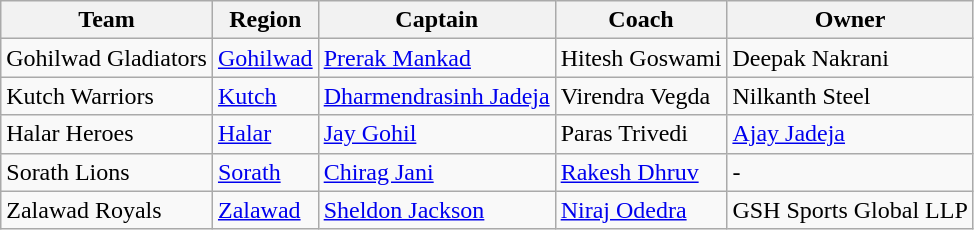<table class="wikitable">
<tr>
<th>Team</th>
<th>Region</th>
<th>Captain</th>
<th>Coach</th>
<th>Owner</th>
</tr>
<tr>
<td>Gohilwad Gladiators</td>
<td><a href='#'>Gohilwad</a></td>
<td><a href='#'>Prerak Mankad</a></td>
<td>Hitesh Goswami</td>
<td>Deepak Nakrani</td>
</tr>
<tr>
<td>Kutch Warriors</td>
<td><a href='#'>Kutch</a></td>
<td><a href='#'>Dharmendrasinh Jadeja</a></td>
<td>Virendra Vegda</td>
<td>Nilkanth Steel</td>
</tr>
<tr>
<td>Halar Heroes</td>
<td><a href='#'>Halar</a></td>
<td><a href='#'>Jay Gohil</a></td>
<td>Paras Trivedi</td>
<td><a href='#'>Ajay Jadeja</a></td>
</tr>
<tr>
<td>Sorath Lions</td>
<td><a href='#'>Sorath</a></td>
<td><a href='#'>Chirag Jani</a></td>
<td><a href='#'>Rakesh Dhruv</a></td>
<td>-</td>
</tr>
<tr>
<td>Zalawad Royals</td>
<td><a href='#'>Zalawad</a></td>
<td><a href='#'>Sheldon Jackson</a></td>
<td><a href='#'>Niraj Odedra</a></td>
<td>GSH Sports Global LLP</td>
</tr>
</table>
